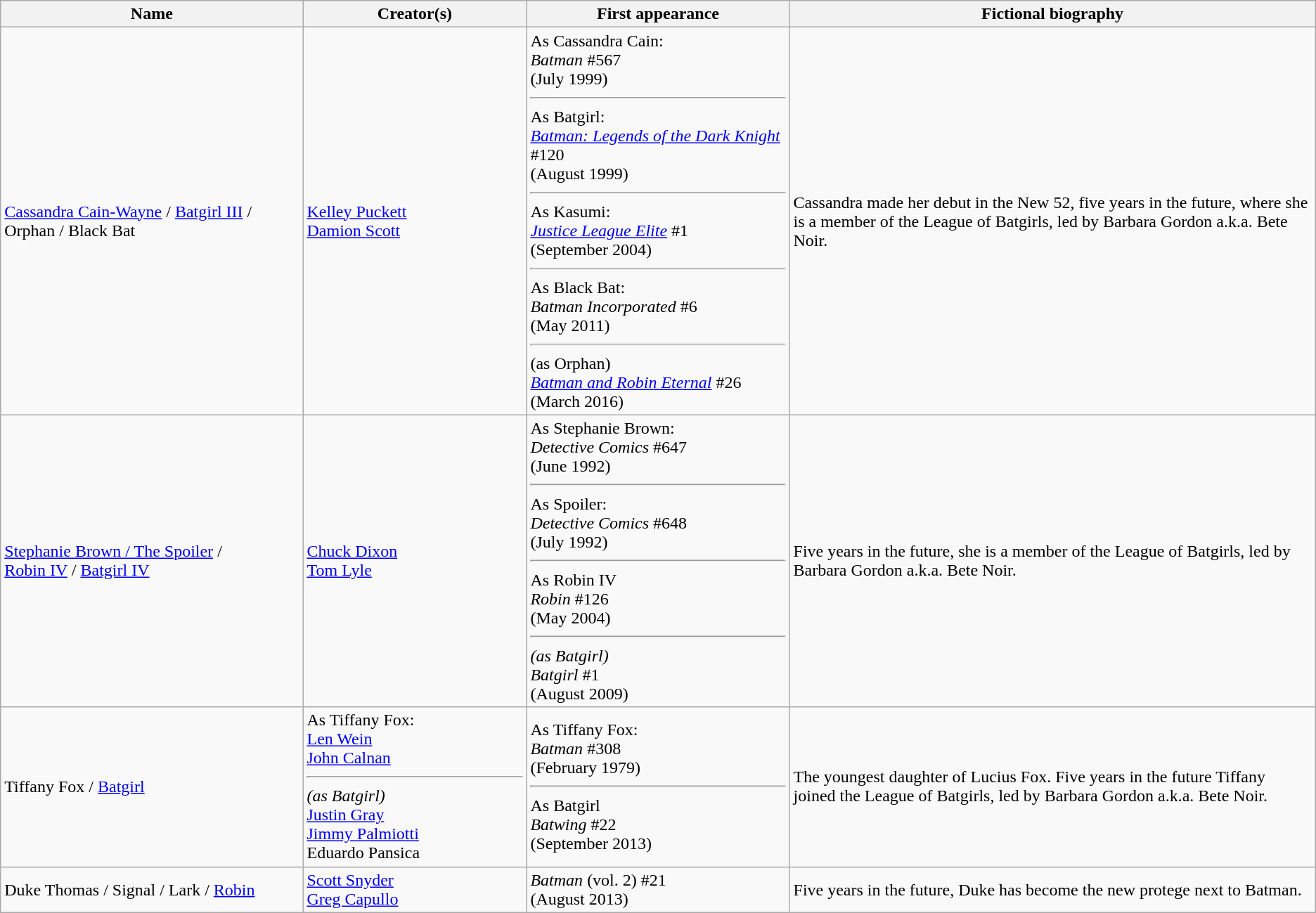<table class="wikitable">
<tr ">
<th style="width:23%;">Name</th>
<th style="width:17%;">Creator(s)</th>
<th style="width:20%;">First appearance</th>
<th style="width:50%;">Fictional biography</th>
</tr>
<tr>
<td><a href='#'>Cassandra Cain-Wayne</a> / <a href='#'>Batgirl III</a> /<br>Orphan / Black Bat</td>
<td><a href='#'>Kelley Puckett</a><br><a href='#'>Damion Scott</a></td>
<td>As Cassandra Cain:<br><em>Batman</em> #567<br>(July 1999)<hr>As Batgirl:<br><em><a href='#'>Batman: Legends of the Dark Knight</a></em> #120<br>(August 1999)<hr>As Kasumi:<br><em><a href='#'>Justice League Elite</a></em> #1<br>(September 2004)<hr>As Black Bat:<br><em>Batman Incorporated</em> #6<br>(May 2011)<hr>(as Orphan)<br><em><a href='#'>Batman and Robin Eternal</a></em> #26<br>(March 2016)</td>
<td>Cassandra made her debut in the New 52, five years in the future, where she is a member of the League of Batgirls, led by Barbara Gordon a.k.a. Bete Noir.</td>
</tr>
<tr>
<td><a href='#'>Stephanie Brown / The Spoiler</a> /<br><a href='#'>Robin IV</a> / <a href='#'>Batgirl IV</a></td>
<td><a href='#'>Chuck Dixon</a><br><a href='#'>Tom Lyle</a></td>
<td>As Stephanie Brown:<br><em>Detective Comics</em> #647<br>(June 1992)<hr>As Spoiler:<br><em>Detective Comics</em> #648<br>(July 1992)<hr>As Robin IV<br><em>Robin</em> #126<br>(May 2004)<hr><em>(as Batgirl)</em><br><em>Batgirl</em> #1<br>(August 2009)</td>
<td>Five years in the future, she is a member of the League of Batgirls, led by Barbara Gordon a.k.a. Bete Noir.</td>
</tr>
<tr>
<td>Tiffany Fox / <a href='#'>Batgirl</a></td>
<td>As Tiffany Fox:<br><a href='#'>Len Wein</a><br><a href='#'>John Calnan</a><hr><em>(as Batgirl)</em><br><a href='#'>Justin Gray</a><br><a href='#'>Jimmy Palmiotti</a><br>Eduardo Pansica</td>
<td>As Tiffany Fox:<br><em>Batman</em> #308<br>(February 1979)<hr>As Batgirl<br><em>Batwing</em> #22<br>(September 2013)</td>
<td>The youngest daughter of Lucius Fox. Five years in the future Tiffany joined the League of Batgirls, led by Barbara Gordon a.k.a. Bete Noir.</td>
</tr>
<tr>
<td>Duke Thomas / Signal / Lark / <a href='#'>Robin</a></td>
<td><a href='#'>Scott Snyder</a><br><a href='#'>Greg Capullo</a></td>
<td><em>Batman</em> (vol. 2) #21<br>(August 2013)</td>
<td>Five years in the future, Duke has become the new protege next to Batman.</td>
</tr>
</table>
